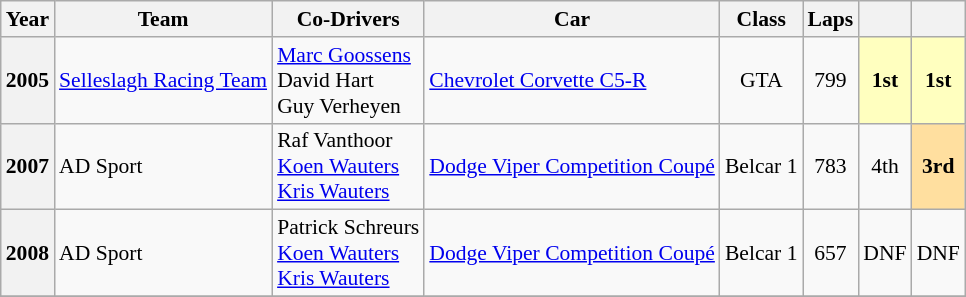<table class="wikitable" style="text-align:center; font-size:90%">
<tr>
<th>Year</th>
<th>Team</th>
<th>Co-Drivers</th>
<th>Car</th>
<th>Class</th>
<th>Laps</th>
<th></th>
<th></th>
</tr>
<tr>
<th>2005</th>
<td align="left" nowrap> <a href='#'>Selleslagh Racing Team</a></td>
<td align="left" nowrap> <a href='#'>Marc Goossens</a><br> David Hart<br> Guy Verheyen<br></td>
<td align="left" nowrap><a href='#'>Chevrolet Corvette C5-R</a></td>
<td>GTA</td>
<td>799</td>
<th style="background:#FFFFBF;">1st</th>
<th style="background:#FFFFBF;">1st</th>
</tr>
<tr>
<th>2007</th>
<td align="left" nowrap> AD Sport</td>
<td align="left" nowrap> Raf Vanthoor<br> <a href='#'>Koen Wauters</a><br> <a href='#'>Kris Wauters</a><br></td>
<td align="left" nowrap><a href='#'>Dodge Viper Competition Coupé</a></td>
<td>Belcar 1</td>
<td>783</td>
<td>4th</td>
<th style="background:#FFDF9F;">3rd</th>
</tr>
<tr>
<th>2008</th>
<td align="left" nowrap> AD Sport</td>
<td align="left" nowrap> Patrick Schreurs<br> <a href='#'>Koen Wauters</a><br> <a href='#'>Kris Wauters</a><br></td>
<td align="left" nowrap><a href='#'>Dodge Viper Competition Coupé</a></td>
<td>Belcar 1</td>
<td>657</td>
<td>DNF</td>
<td>DNF</td>
</tr>
<tr>
</tr>
</table>
